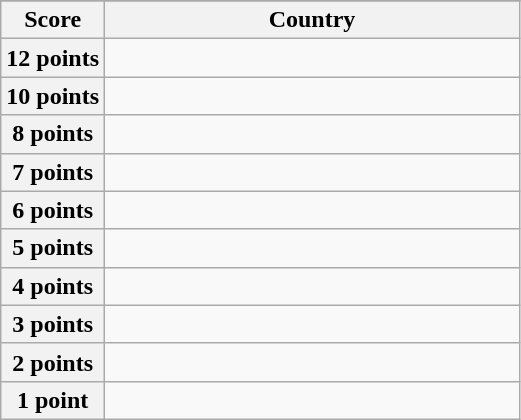<table class="wikitable">
<tr>
</tr>
<tr>
<th scope="col" width="20%">Score</th>
<th scope="col">Country</th>
</tr>
<tr>
<th scope="row">12 points</th>
<td></td>
</tr>
<tr>
<th scope="row">10 points</th>
<td></td>
</tr>
<tr>
<th scope="row">8 points</th>
<td></td>
</tr>
<tr>
<th scope="row">7 points</th>
<td></td>
</tr>
<tr>
<th scope="row">6 points</th>
<td></td>
</tr>
<tr>
<th scope="row">5 points</th>
<td></td>
</tr>
<tr>
<th scope="row">4 points</th>
<td></td>
</tr>
<tr>
<th scope="row">3 points</th>
<td></td>
</tr>
<tr>
<th scope="row">2 points</th>
<td></td>
</tr>
<tr>
<th scope="row">1 point</th>
<td></td>
</tr>
</table>
